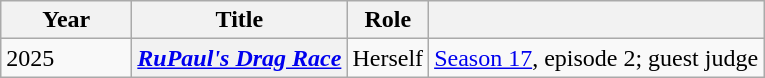<table class="wikitable plainrowheaders" style="text-align:left;">
<tr>
<th scope="col" style="width:5em;">Year</th>
<th scope="col">Title</th>
<th scope="col">Role</th>
<th scope="col"></th>
</tr>
<tr>
<td>2025</td>
<th scope="row"><em><a href='#'>RuPaul's Drag Race</a></em></th>
<td>Herself</td>
<td><a href='#'>Season 17</a>, episode 2; guest judge</td>
</tr>
</table>
